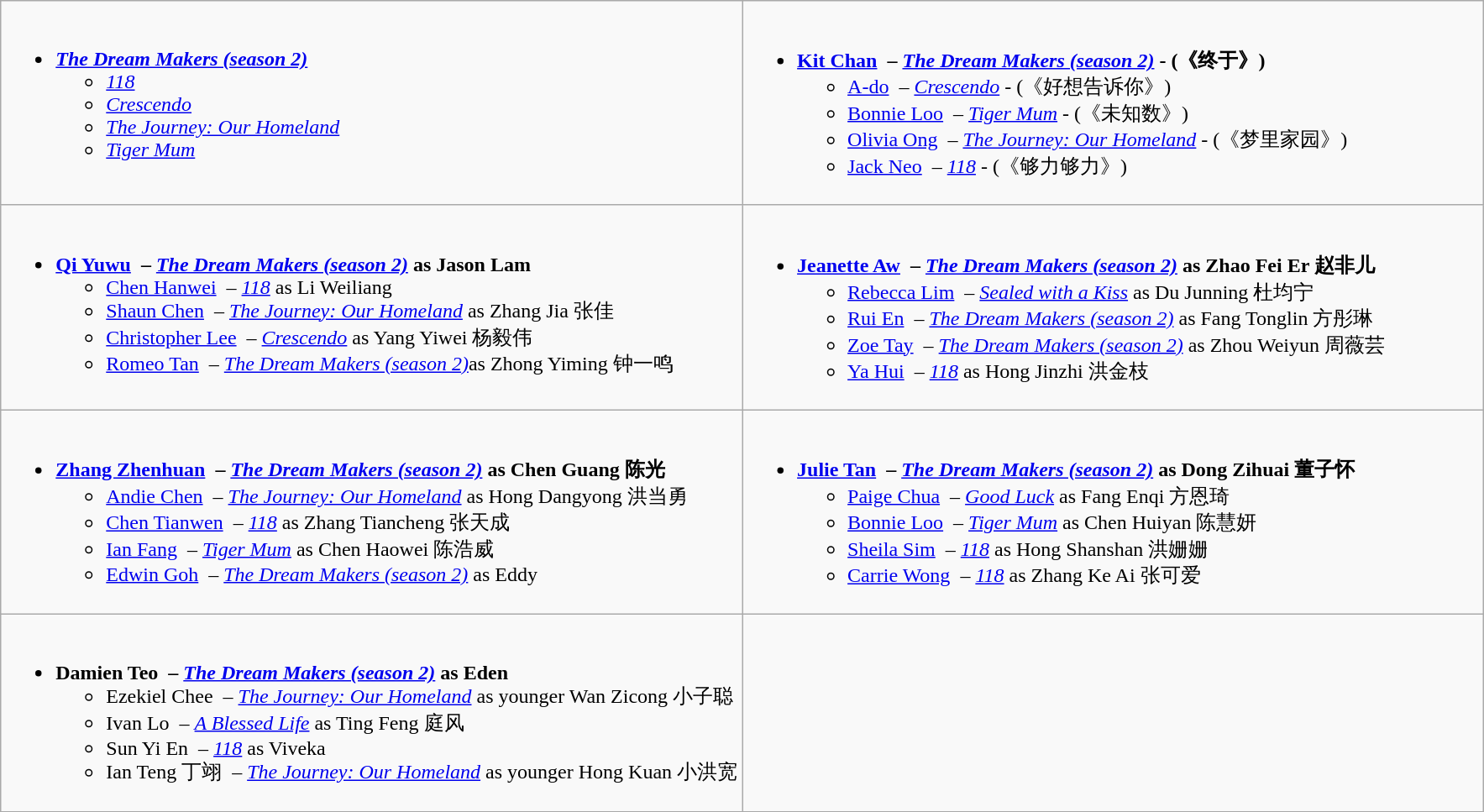<table class=wikitable>
<tr>
<td valign="top" width="50%"><br><div></div><ul><li><strong><em><a href='#'>The Dream Makers (season 2)</a></em></strong><ul><li><em><a href='#'>118</a></em></li><li><em><a href='#'>Crescendo</a></em></li><li><em><a href='#'>The Journey: Our Homeland</a></em></li><li><em><a href='#'>Tiger Mum</a></em></li></ul></li></ul></td>
<td valign="top" width="50%"><br><div></div><ul><li><strong><a href='#'>Kit Chan</a>  – <em><a href='#'>The Dream Makers (season 2)</a></em> - (《终于》)</strong><ul><li><a href='#'>A-do</a>   – <em><a href='#'>Crescendo</a></em>  - (《好想告诉你》)</li><li><a href='#'>Bonnie Loo</a>  – <em><a href='#'>Tiger Mum</a></em>  - (《未知数》)</li><li><a href='#'>Olivia Ong</a>  – <em><a href='#'>The Journey: Our Homeland</a></em>  - (《梦里家园》)</li><li><a href='#'>Jack Neo</a>   – <em><a href='#'>118</a></em> - (《够力够力》)</li></ul></li></ul></td>
</tr>
<tr>
<td valign="top" width="50%"><br><div></div><ul><li><strong><a href='#'>Qi Yuwu</a>   – <em><a href='#'>The Dream Makers (season 2)</a></em>  as Jason Lam</strong><ul><li><a href='#'>Chen Hanwei</a>   – <em><a href='#'>118</a></em> as Li Weiliang</li><li><a href='#'>Shaun Chen</a>  – <em><a href='#'>The Journey: Our Homeland</a></em> as Zhang Jia 张佳</li><li><a href='#'>Christopher Lee</a>   – <em><a href='#'>Crescendo</a></em> as Yang Yiwei 杨毅伟</li><li><a href='#'>Romeo Tan</a>  – <em><a href='#'>The Dream Makers (season 2)</a></em>as Zhong Yiming 钟一鸣</li></ul></li></ul></td>
<td valign="top" width="50%"><br><div></div><ul><li><strong><a href='#'>Jeanette Aw</a>   – <em><a href='#'>The Dream Makers (season 2)</a></em> as Zhao Fei Er 赵非儿</strong><ul><li><a href='#'>Rebecca Lim</a>   – <em><a href='#'>Sealed with a Kiss</a></em>  as Du Junning 杜均宁</li><li><a href='#'>Rui En</a>   – <em><a href='#'>The Dream Makers (season 2)</a></em>  as Fang Tonglin 方彤琳</li><li><a href='#'>Zoe Tay</a>   – <em><a href='#'>The Dream Makers (season 2)</a></em> as Zhou Weiyun 周薇芸</li><li><a href='#'>Ya Hui</a>   – <em><a href='#'>118</a></em> as Hong Jinzhi 洪金枝</li></ul></li></ul></td>
</tr>
<tr>
<td valign="top" width="50%"><br><div></div><ul><li><strong><a href='#'>Zhang Zhenhuan</a>   – <em><a href='#'>The Dream Makers (season 2)</a></em>  as Chen Guang 陈光</strong><ul><li><a href='#'>Andie Chen</a>  – <em><a href='#'>The Journey: Our Homeland</a></em>  as Hong Dangyong 洪当勇</li><li><a href='#'>Chen Tianwen</a>   – <em><a href='#'>118</a></em> as Zhang Tiancheng 张天成</li><li><a href='#'>Ian Fang</a>   – <em><a href='#'>Tiger Mum</a></em>  as Chen Haowei 陈浩威</li><li><a href='#'>Edwin Goh</a>   – <em><a href='#'>The Dream Makers (season 2)</a></em> as Eddy</li></ul></li></ul></td>
<td valign="top" width="50%"><br><div></div><ul><li><strong><a href='#'>Julie Tan</a>   – <em><a href='#'>The Dream Makers (season 2)</a></em>  as Dong Zihuai 董子怀</strong><ul><li><a href='#'>Paige Chua</a>   – <em><a href='#'>Good Luck</a></em>  as Fang Enqi 方恩琦</li><li><a href='#'>Bonnie Loo</a>  – <em><a href='#'>Tiger Mum</a></em>  as Chen Huiyan 陈慧妍</li><li><a href='#'>Sheila Sim</a>   – <em><a href='#'>118</a></em> as Hong Shanshan 洪姗姗</li><li><a href='#'>Carrie Wong</a>   – <em><a href='#'>118</a></em> as Zhang Ke Ai 张可爱</li></ul></li></ul></td>
</tr>
<tr>
<td valign="top" width="50%"><br><div></div><ul><li><strong> Damien Teo   – <em><a href='#'>The Dream Makers (season 2)</a></em> as Eden</strong><ul><li>Ezekiel Chee   – <em><a href='#'>The Journey: Our Homeland</a></em>  as younger Wan Zicong 小子聪</li><li>Ivan Lo   – <em><a href='#'>A Blessed Life</a></em>  as Ting Feng 庭风</li><li>Sun Yi En   – <em><a href='#'>118</a></em> as Viveka</li><li>Ian Teng 丁翊  – <em><a href='#'>The Journey: Our Homeland</a></em> as younger Hong Kuan 小洪宽</li></ul></li></ul></td>
</tr>
</table>
